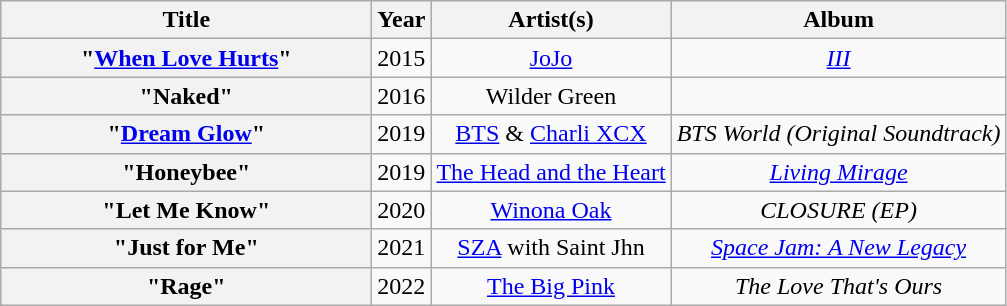<table class="wikitable plainrowheaders" style="text-align:center;">
<tr>
<th scope="col" style="width:15em;">Title</th>
<th scope="col" style="width:1em;">Year</th>
<th scope="col">Artist(s)</th>
<th scope="col">Album</th>
</tr>
<tr>
<th scope="row">"<a href='#'>When Love Hurts</a>"</th>
<td>2015</td>
<td><a href='#'>JoJo</a></td>
<td><em><a href='#'>III</a></em></td>
</tr>
<tr>
<th scope="row">"Naked"</th>
<td>2016</td>
<td>Wilder Green</td>
<td></td>
</tr>
<tr>
<th scope="row">"<a href='#'>Dream Glow</a>"</th>
<td>2019</td>
<td><a href='#'>BTS</a> & <a href='#'>Charli XCX</a></td>
<td><em>BTS World (Original Soundtrack)</em></td>
</tr>
<tr>
<th scope="row">"Honeybee"</th>
<td>2019</td>
<td><a href='#'>The Head and the Heart</a></td>
<td><em><a href='#'>Living Mirage</a></em></td>
</tr>
<tr>
<th scope="row">"Let Me Know"</th>
<td>2020</td>
<td><a href='#'>Winona Oak</a></td>
<td><em>CLOSURE (EP)</em></td>
</tr>
<tr>
<th scope="row">"Just for Me"</th>
<td>2021</td>
<td><a href='#'>SZA</a> with Saint Jhn</td>
<td><em><a href='#'>Space Jam: A New Legacy</a></em></td>
</tr>
<tr>
<th scope="row">"Rage"</th>
<td>2022</td>
<td><a href='#'>The Big Pink</a></td>
<td><em>The Love That's Ours</em></td>
</tr>
</table>
